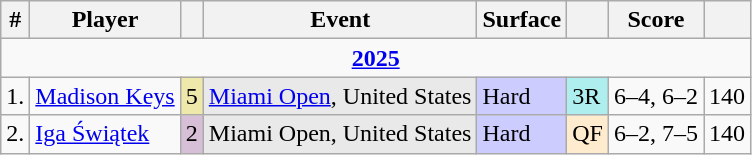<table class="sortable wikitable">
<tr>
<th>#</th>
<th>Player</th>
<th></th>
<th>Event</th>
<th>Surface</th>
<th class="unsortable"></th>
<th class="unsortable">Score</th>
<th></th>
</tr>
<tr>
<td colspan=8 style=text-align:center><strong><a href='#'>2025</a></strong></td>
</tr>
<tr>
<td>1.</td>
<td> <a href='#'>Madison Keys</a></td>
<td style=background:#eee8aa>5</td>
<td style=background:#e9e9e9><a href='#'>Miami Open</a>, United States</td>
<td style=background:#ccccff>Hard</td>
<td style=background:#afeeee>3R</td>
<td>6–4, 6–2</td>
<td>140</td>
</tr>
<tr>
<td>2.</td>
<td> <a href='#'>Iga Świątek</a></td>
<td style=background:thistle>2</td>
<td style=background:#e9e9e9>Miami Open, United States</td>
<td style=background:#ccccff>Hard</td>
<td style=background:#ffebcd>QF</td>
<td>6–2, 7–5</td>
<td>140</td>
</tr>
</table>
